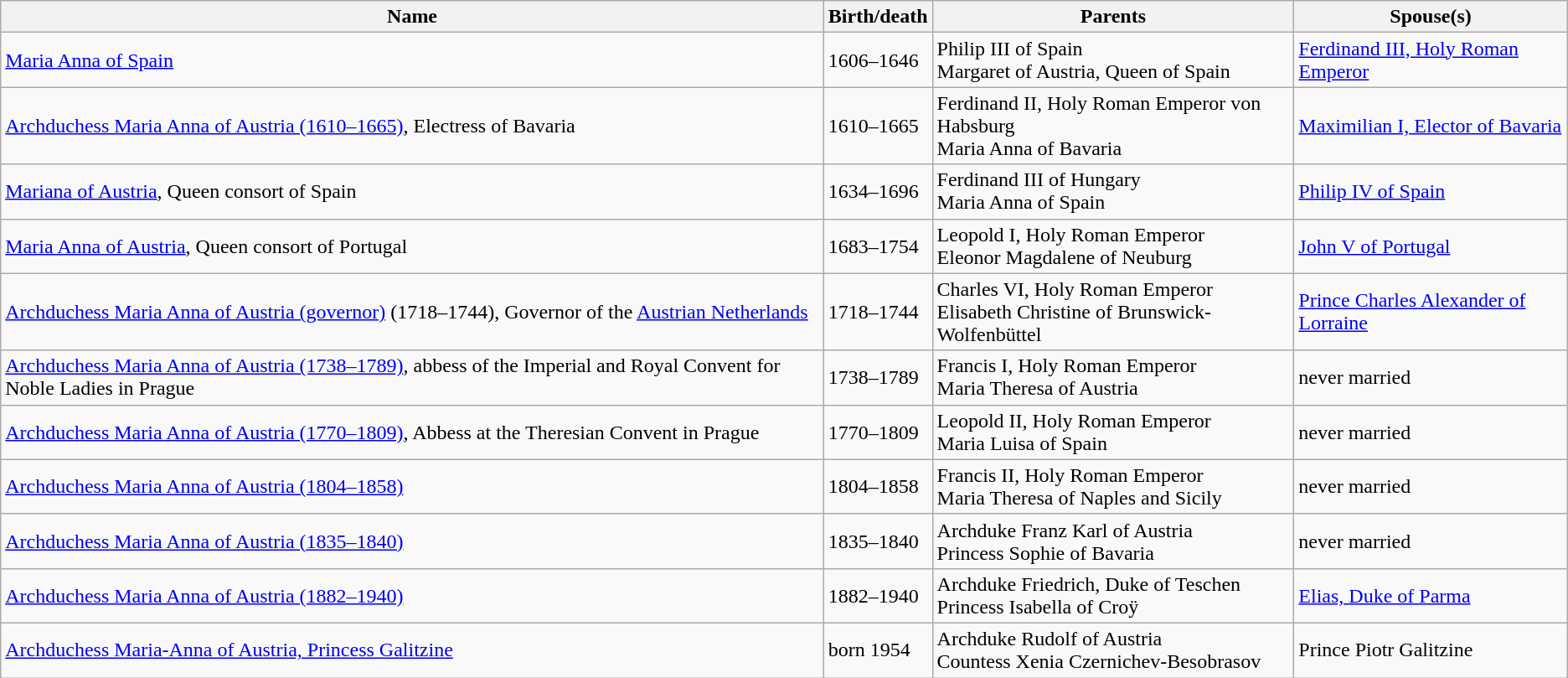<table class="wikitable">
<tr>
<th>Name</th>
<th>Birth/death</th>
<th>Parents</th>
<th>Spouse(s)</th>
</tr>
<tr>
<td><a href='#'>Maria Anna of Spain</a></td>
<td>1606–1646</td>
<td>Philip III of Spain<br>Margaret of Austria, Queen of Spain</td>
<td><a href='#'>Ferdinand III, Holy Roman Emperor</a></td>
</tr>
<tr>
<td><a href='#'>Archduchess Maria Anna of Austria (1610–1665)</a>, Electress of Bavaria</td>
<td>1610–1665</td>
<td>Ferdinand II, Holy Roman Emperor von Habsburg<br>Maria Anna of Bavaria</td>
<td><a href='#'>Maximilian I, Elector of Bavaria</a></td>
</tr>
<tr>
<td><a href='#'>Mariana of Austria</a>, Queen consort of Spain</td>
<td>1634–1696</td>
<td>Ferdinand III of Hungary<br>Maria Anna of Spain</td>
<td><a href='#'>Philip IV of Spain</a></td>
</tr>
<tr>
<td><a href='#'>Maria Anna of Austria</a>, Queen consort of Portugal</td>
<td>1683–1754</td>
<td>Leopold I, Holy Roman Emperor<br>Eleonor Magdalene of Neuburg</td>
<td><a href='#'>John V of Portugal</a></td>
</tr>
<tr>
<td><a href='#'>Archduchess Maria Anna of Austria (governor)</a> (1718–1744), Governor of the <a href='#'>Austrian Netherlands</a></td>
<td>1718–1744</td>
<td>Charles VI, Holy Roman Emperor<br>Elisabeth Christine of Brunswick-Wolfenbüttel</td>
<td><a href='#'>Prince Charles Alexander of Lorraine</a></td>
</tr>
<tr>
<td><a href='#'>Archduchess Maria Anna of Austria (1738–1789)</a>, abbess of the Imperial and Royal Convent for Noble Ladies in Prague</td>
<td>1738–1789</td>
<td>Francis I, Holy Roman Emperor<br>Maria Theresa of Austria</td>
<td>never married</td>
</tr>
<tr>
<td><a href='#'>Archduchess Maria Anna of Austria (1770–1809)</a>, Abbess at the Theresian Convent in Prague</td>
<td>1770–1809</td>
<td>Leopold II, Holy Roman Emperor<br>Maria Luisa of Spain</td>
<td>never married</td>
</tr>
<tr>
<td><a href='#'>Archduchess Maria Anna of Austria (1804–1858)</a></td>
<td>1804–1858</td>
<td>Francis II, Holy Roman Emperor<br>Maria Theresa of Naples and Sicily</td>
<td>never married</td>
</tr>
<tr>
<td><a href='#'>Archduchess Maria Anna of Austria (1835–1840)</a></td>
<td>1835–1840</td>
<td>Archduke Franz Karl of Austria<br>Princess Sophie of Bavaria</td>
<td>never married</td>
</tr>
<tr>
<td><a href='#'>Archduchess Maria Anna of Austria (1882–1940)</a></td>
<td>1882–1940</td>
<td>Archduke Friedrich, Duke of Teschen<br>Princess Isabella of Croÿ</td>
<td><a href='#'>Elias, Duke of Parma</a></td>
</tr>
<tr>
<td><a href='#'>Archduchess Maria-Anna of Austria, Princess Galitzine</a></td>
<td>born 1954</td>
<td>Archduke Rudolf of Austria<br>Countess Xenia Czernichev-Besobrasov</td>
<td>Prince Piotr Galitzine</td>
</tr>
</table>
